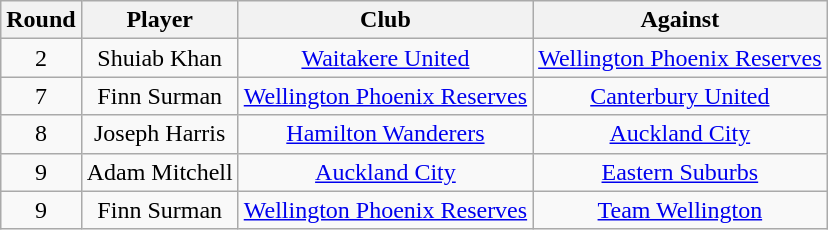<table class="wikitable" style="text-align:center;">
<tr>
<th>Round</th>
<th>Player</th>
<th>Club</th>
<th>Against</th>
</tr>
<tr>
<td>2</td>
<td>Shuiab Khan</td>
<td><a href='#'>Waitakere United</a></td>
<td><a href='#'>Wellington Phoenix Reserves</a></td>
</tr>
<tr>
<td>7</td>
<td>Finn Surman</td>
<td><a href='#'>Wellington Phoenix Reserves</a></td>
<td><a href='#'>Canterbury United</a></td>
</tr>
<tr>
<td>8</td>
<td>Joseph Harris</td>
<td><a href='#'>Hamilton Wanderers</a></td>
<td><a href='#'>Auckland City</a></td>
</tr>
<tr>
<td>9</td>
<td>Adam Mitchell</td>
<td><a href='#'>Auckland City</a></td>
<td><a href='#'>Eastern Suburbs</a></td>
</tr>
<tr>
<td>9</td>
<td>Finn Surman</td>
<td><a href='#'>Wellington Phoenix Reserves</a></td>
<td><a href='#'>Team Wellington</a></td>
</tr>
</table>
